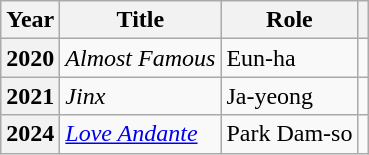<table class="wikitable plainrowheaders">
<tr>
<th scope="col">Year</th>
<th scope="col">Title</th>
<th scope="col">Role</th>
<th scope="col" class="unsortable"></th>
</tr>
<tr>
<th scope="row">2020</th>
<td><em>Almost Famous</em></td>
<td>Eun-ha</td>
<td align="center"></td>
</tr>
<tr>
<th scope="row">2021</th>
<td><em>Jinx</em></td>
<td>Ja-yeong</td>
<td align="center"></td>
</tr>
<tr>
<th scope="row">2024</th>
<td><em><a href='#'>Love Andante</a></em></td>
<td>Park Dam-so</td>
<td align="center"></td>
</tr>
</table>
